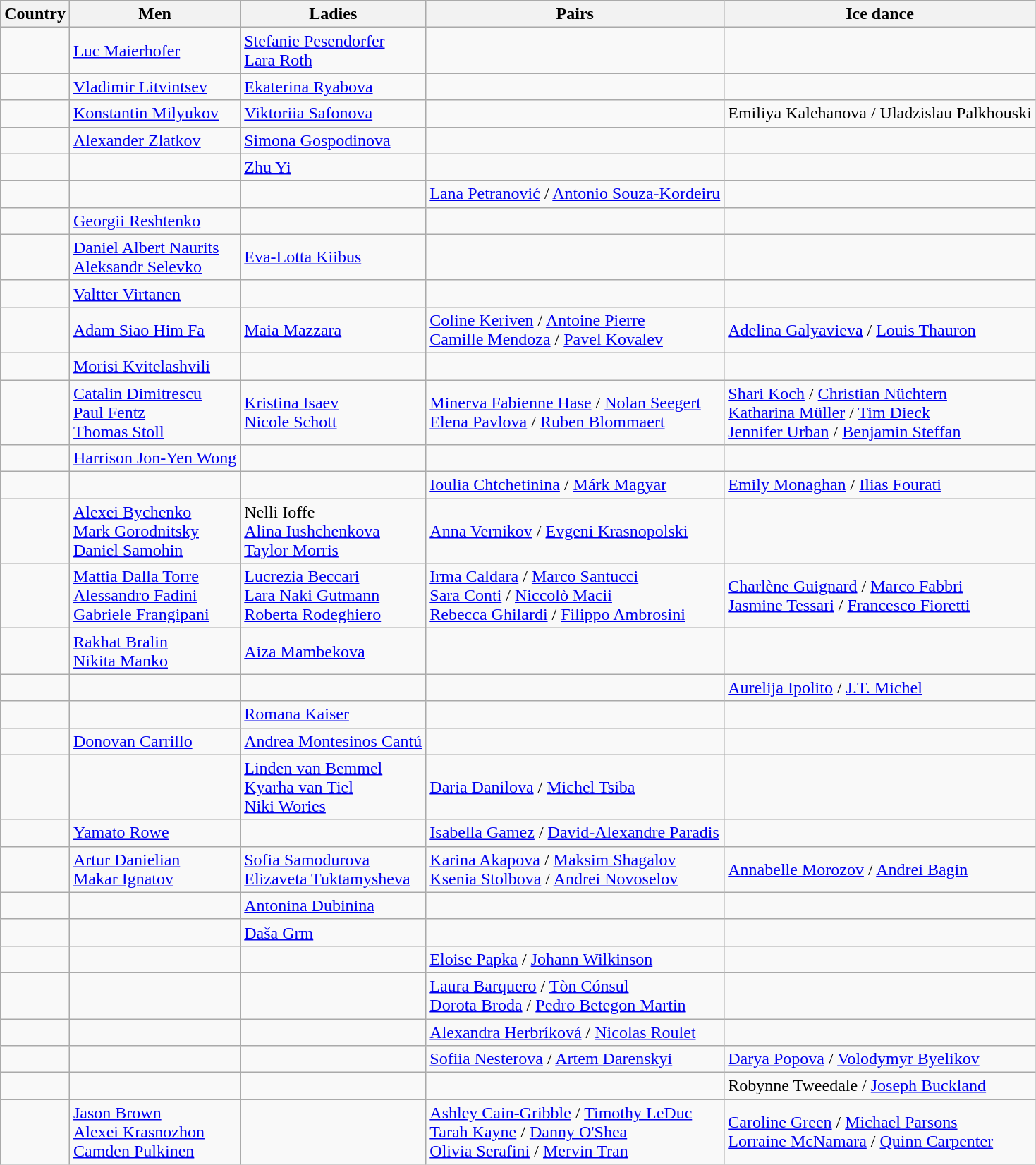<table class="wikitable">
<tr>
<th>Country</th>
<th>Men</th>
<th>Ladies</th>
<th>Pairs</th>
<th>Ice dance</th>
</tr>
<tr>
<td></td>
<td><a href='#'>Luc Maierhofer</a></td>
<td><a href='#'>Stefanie Pesendorfer</a> <br> <a href='#'>Lara Roth</a></td>
<td></td>
<td></td>
</tr>
<tr>
<td></td>
<td><a href='#'>Vladimir Litvintsev</a></td>
<td><a href='#'>Ekaterina Ryabova</a></td>
<td></td>
<td></td>
</tr>
<tr>
<td></td>
<td><a href='#'>Konstantin Milyukov</a></td>
<td><a href='#'>Viktoriia Safonova</a></td>
<td></td>
<td>Emiliya Kalehanova / Uladzislau Palkhouski</td>
</tr>
<tr>
<td></td>
<td><a href='#'>Alexander Zlatkov</a></td>
<td><a href='#'>Simona Gospodinova</a></td>
<td></td>
<td></td>
</tr>
<tr>
<td></td>
<td></td>
<td><a href='#'>Zhu Yi</a></td>
<td></td>
<td></td>
</tr>
<tr>
<td></td>
<td></td>
<td></td>
<td><a href='#'>Lana Petranović</a> / <a href='#'>Antonio Souza-Kordeiru</a></td>
<td></td>
</tr>
<tr>
<td></td>
<td><a href='#'>Georgii Reshtenko</a></td>
<td></td>
<td></td>
<td></td>
</tr>
<tr>
<td></td>
<td><a href='#'>Daniel Albert Naurits</a> <br> <a href='#'>Aleksandr Selevko</a></td>
<td><a href='#'>Eva-Lotta Kiibus</a></td>
<td></td>
<td></td>
</tr>
<tr>
<td></td>
<td><a href='#'>Valtter Virtanen</a></td>
<td></td>
<td></td>
<td></td>
</tr>
<tr>
<td></td>
<td><a href='#'>Adam Siao Him Fa</a></td>
<td><a href='#'>Maia Mazzara</a></td>
<td><a href='#'>Coline Keriven</a> / <a href='#'>Antoine Pierre</a> <br> <a href='#'>Camille Mendoza</a> / <a href='#'>Pavel Kovalev</a></td>
<td><a href='#'>Adelina Galyavieva</a> / <a href='#'>Louis Thauron</a></td>
</tr>
<tr>
<td></td>
<td><a href='#'>Morisi Kvitelashvili</a></td>
<td></td>
<td></td>
<td></td>
</tr>
<tr>
<td></td>
<td><a href='#'>Catalin Dimitrescu</a> <br> <a href='#'>Paul Fentz</a> <br> <a href='#'>Thomas Stoll</a></td>
<td><a href='#'>Kristina Isaev</a> <br> <a href='#'>Nicole Schott</a></td>
<td><a href='#'>Minerva Fabienne Hase</a> / <a href='#'>Nolan Seegert</a> <br> <a href='#'>Elena Pavlova</a> / <a href='#'>Ruben Blommaert</a></td>
<td><a href='#'>Shari Koch</a> / <a href='#'>Christian Nüchtern</a> <br> <a href='#'>Katharina Müller</a> / <a href='#'>Tim Dieck</a> <br> <a href='#'>Jennifer Urban</a> / <a href='#'>Benjamin Steffan</a></td>
</tr>
<tr>
<td></td>
<td><a href='#'>Harrison Jon-Yen Wong</a></td>
<td></td>
<td></td>
<td></td>
</tr>
<tr>
<td></td>
<td></td>
<td></td>
<td><a href='#'>Ioulia Chtchetinina</a> / <a href='#'>Márk Magyar</a></td>
<td><a href='#'>Emily Monaghan</a> / <a href='#'>Ilias Fourati</a></td>
</tr>
<tr>
<td></td>
<td><a href='#'>Alexei Bychenko</a> <br> <a href='#'>Mark Gorodnitsky</a> <br> <a href='#'>Daniel Samohin</a></td>
<td>Nelli Ioffe <br> <a href='#'>Alina Iushchenkova</a> <br> <a href='#'>Taylor Morris</a></td>
<td><a href='#'>Anna Vernikov</a> / <a href='#'>Evgeni Krasnopolski</a></td>
<td></td>
</tr>
<tr>
<td></td>
<td><a href='#'>Mattia Dalla Torre</a> <br> <a href='#'>Alessandro Fadini</a> <br> <a href='#'>Gabriele Frangipani</a></td>
<td><a href='#'>Lucrezia Beccari</a> <br> <a href='#'>Lara Naki Gutmann</a> <br> <a href='#'>Roberta Rodeghiero</a></td>
<td><a href='#'>Irma Caldara</a> / <a href='#'>Marco Santucci</a> <br> <a href='#'>Sara Conti</a> / <a href='#'>Niccolò Macii</a> <br> <a href='#'>Rebecca Ghilardi</a> / <a href='#'>Filippo Ambrosini</a></td>
<td><a href='#'>Charlène Guignard</a> / <a href='#'>Marco Fabbri</a> <br> <a href='#'>Jasmine Tessari</a> / <a href='#'>Francesco Fioretti</a></td>
</tr>
<tr>
<td></td>
<td><a href='#'>Rakhat Bralin</a> <br> <a href='#'>Nikita Manko</a></td>
<td><a href='#'>Aiza Mambekova</a></td>
<td></td>
<td></td>
</tr>
<tr>
<td></td>
<td></td>
<td></td>
<td></td>
<td><a href='#'>Aurelija Ipolito</a> / <a href='#'>J.T. Michel</a></td>
</tr>
<tr>
<td></td>
<td></td>
<td><a href='#'>Romana Kaiser</a></td>
<td></td>
<td></td>
</tr>
<tr>
<td></td>
<td><a href='#'>Donovan Carrillo</a></td>
<td><a href='#'>Andrea Montesinos Cantú</a></td>
<td></td>
<td></td>
</tr>
<tr>
<td></td>
<td></td>
<td><a href='#'>Linden van Bemmel</a> <br> <a href='#'>Kyarha van Tiel</a> <br> <a href='#'>Niki Wories</a></td>
<td><a href='#'>Daria Danilova</a> / <a href='#'>Michel Tsiba</a></td>
<td></td>
</tr>
<tr>
<td></td>
<td><a href='#'>Yamato Rowe</a></td>
<td></td>
<td><a href='#'>Isabella Gamez</a> / <a href='#'>David-Alexandre Paradis</a></td>
<td></td>
</tr>
<tr>
<td></td>
<td><a href='#'>Artur Danielian</a> <br> <a href='#'>Makar Ignatov</a></td>
<td><a href='#'>Sofia Samodurova</a> <br> <a href='#'>Elizaveta Tuktamysheva</a></td>
<td><a href='#'>Karina Akapova</a> / <a href='#'>Maksim Shagalov</a> <br> <a href='#'>Ksenia Stolbova</a> / <a href='#'>Andrei Novoselov</a></td>
<td><a href='#'>Annabelle Morozov</a> / <a href='#'>Andrei Bagin</a></td>
</tr>
<tr>
<td></td>
<td></td>
<td><a href='#'>Antonina Dubinina</a></td>
<td></td>
<td></td>
</tr>
<tr>
<td></td>
<td></td>
<td><a href='#'>Daša Grm</a></td>
<td></td>
<td></td>
</tr>
<tr>
<td></td>
<td></td>
<td></td>
<td><a href='#'>Eloise Papka</a> / <a href='#'>Johann Wilkinson</a></td>
<td></td>
</tr>
<tr>
<td></td>
<td></td>
<td></td>
<td><a href='#'>Laura Barquero</a> / <a href='#'>Tòn Cónsul</a> <br> <a href='#'>Dorota Broda</a> / <a href='#'>Pedro Betegon Martin</a></td>
<td></td>
</tr>
<tr>
<td></td>
<td></td>
<td></td>
<td><a href='#'>Alexandra Herbríková</a> / <a href='#'>Nicolas Roulet</a></td>
<td></td>
</tr>
<tr>
<td></td>
<td></td>
<td></td>
<td><a href='#'>Sofiia Nesterova</a> / <a href='#'>Artem Darenskyi</a></td>
<td><a href='#'>Darya Popova</a> / <a href='#'>Volodymyr Byelikov</a></td>
</tr>
<tr>
<td></td>
<td></td>
<td></td>
<td></td>
<td>Robynne Tweedale / <a href='#'>Joseph Buckland</a></td>
</tr>
<tr>
<td></td>
<td><a href='#'>Jason Brown</a> <br> <a href='#'>Alexei Krasnozhon</a> <br> <a href='#'>Camden Pulkinen</a></td>
<td></td>
<td><a href='#'>Ashley Cain-Gribble</a> / <a href='#'>Timothy LeDuc</a> <br> <a href='#'>Tarah Kayne</a> / <a href='#'>Danny O'Shea</a> <br> <a href='#'>Olivia Serafini</a> / <a href='#'>Mervin Tran</a></td>
<td><a href='#'>Caroline Green</a> / <a href='#'>Michael Parsons</a> <br> <a href='#'>Lorraine McNamara</a> / <a href='#'>Quinn Carpenter</a></td>
</tr>
</table>
